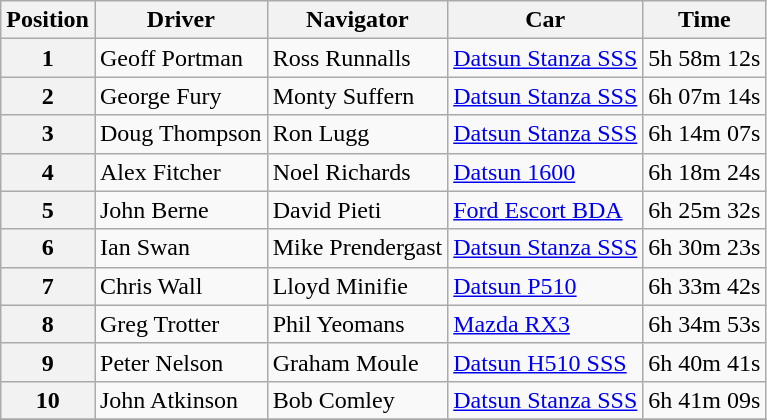<table class="wikitable" border="1">
<tr>
<th>Position</th>
<th>Driver</th>
<th>Navigator</th>
<th>Car</th>
<th>Time</th>
</tr>
<tr>
<th>1</th>
<td>Geoff Portman</td>
<td>Ross Runnalls</td>
<td><a href='#'>Datsun Stanza SSS</a></td>
<td align="center">5h 58m 12s</td>
</tr>
<tr>
<th>2</th>
<td>George Fury</td>
<td>Monty Suffern</td>
<td><a href='#'>Datsun Stanza SSS</a></td>
<td align="center">6h 07m 14s</td>
</tr>
<tr>
<th>3</th>
<td>Doug Thompson</td>
<td>Ron Lugg</td>
<td><a href='#'>Datsun Stanza SSS</a></td>
<td align="center">6h 14m 07s</td>
</tr>
<tr>
<th>4</th>
<td>Alex Fitcher</td>
<td>Noel Richards</td>
<td><a href='#'>Datsun 1600</a></td>
<td align="center">6h 18m 24s</td>
</tr>
<tr>
<th>5</th>
<td>John Berne</td>
<td>David Pieti</td>
<td><a href='#'>Ford Escort BDA</a></td>
<td align="center">6h 25m 32s</td>
</tr>
<tr>
<th>6</th>
<td>Ian Swan</td>
<td>Mike Prendergast</td>
<td><a href='#'>Datsun Stanza SSS</a></td>
<td align="center">6h 30m 23s</td>
</tr>
<tr>
<th>7</th>
<td>Chris Wall</td>
<td>Lloyd Minifie</td>
<td><a href='#'>Datsun P510</a></td>
<td align="center">6h 33m 42s</td>
</tr>
<tr>
<th>8</th>
<td>Greg Trotter</td>
<td>Phil Yeomans</td>
<td><a href='#'>Mazda RX3</a></td>
<td align="center">6h 34m 53s</td>
</tr>
<tr>
<th>9</th>
<td>Peter Nelson</td>
<td>Graham Moule</td>
<td><a href='#'>Datsun H510 SSS</a></td>
<td align="center">6h 40m 41s</td>
</tr>
<tr>
<th>10</th>
<td>John Atkinson</td>
<td>Bob Comley</td>
<td><a href='#'>Datsun Stanza SSS</a></td>
<td align="center">6h 41m 09s</td>
</tr>
<tr>
</tr>
</table>
